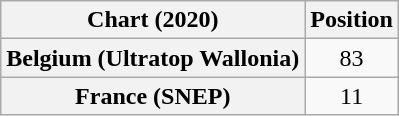<table class="wikitable sortable plainrowheaders" style="text-align:center">
<tr>
<th scope="col">Chart (2020)</th>
<th scope="col">Position</th>
</tr>
<tr>
<th scope="row">Belgium (Ultratop Wallonia)</th>
<td>83</td>
</tr>
<tr>
<th scope="row">France (SNEP)</th>
<td>11</td>
</tr>
</table>
